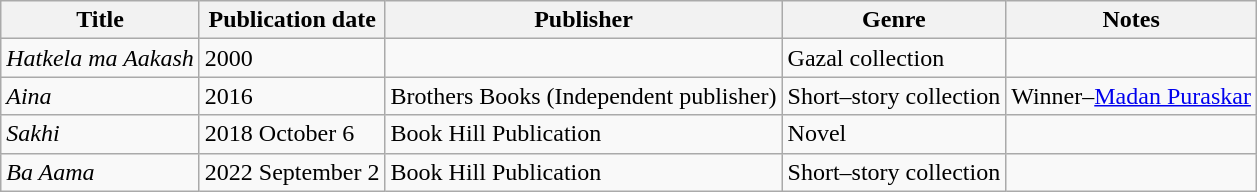<table class="wikitable sortable">
<tr>
<th>Title</th>
<th>Publication date</th>
<th>Publisher</th>
<th>Genre</th>
<th>Notes</th>
</tr>
<tr>
<td><em>Hatkela ma Aakash</em></td>
<td>2000</td>
<td></td>
<td>Gazal collection</td>
<td></td>
</tr>
<tr>
<td><em>Aina</em></td>
<td>2016</td>
<td>Brothers Books (Independent publisher)</td>
<td>Short–story collection</td>
<td>Winner–<a href='#'>Madan Puraskar</a></td>
</tr>
<tr>
<td><em>Sakhi</em></td>
<td>2018 October 6</td>
<td>Book Hill Publication</td>
<td>Novel</td>
<td></td>
</tr>
<tr>
<td><em>Ba Aama</em></td>
<td>2022 September 2</td>
<td>Book Hill Publication</td>
<td>Short–story collection</td>
<td></td>
</tr>
</table>
